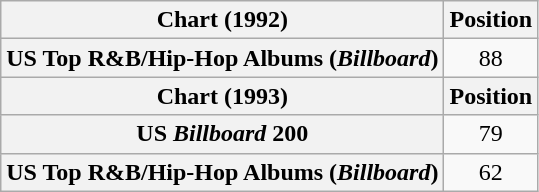<table class="wikitable plainrowheaders" style="text-align:center">
<tr>
<th scope="col">Chart (1992)</th>
<th scope="col">Position</th>
</tr>
<tr>
<th scope="row">US Top R&B/Hip-Hop Albums (<em>Billboard</em>)</th>
<td>88</td>
</tr>
<tr>
<th scope="col">Chart (1993)</th>
<th scope="col">Position</th>
</tr>
<tr>
<th scope="row">US <em>Billboard</em> 200</th>
<td>79</td>
</tr>
<tr>
<th scope="row">US Top R&B/Hip-Hop Albums (<em>Billboard</em>)</th>
<td>62</td>
</tr>
</table>
